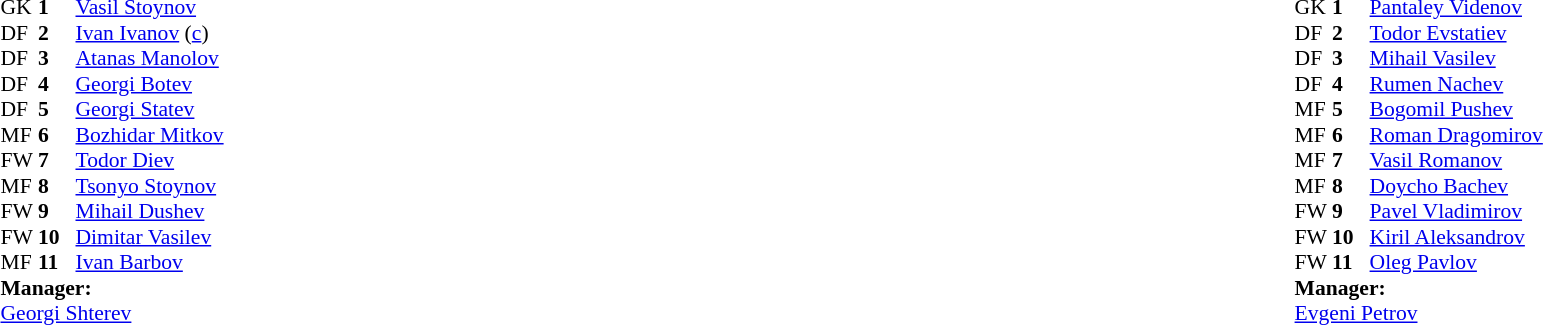<table style="width:100%">
<tr>
<td style="vertical-align:top;width:50%"><br><table style="font-size:90%" cellspacing="0" cellpadding="0">
<tr>
<th width="25"></th>
<th width="25"></th>
</tr>
<tr>
<td>GK</td>
<td><strong>1</strong></td>
<td> <a href='#'>Vasil Stoynov</a></td>
</tr>
<tr>
<td>DF</td>
<td><strong>2</strong></td>
<td> <a href='#'>Ivan Ivanov</a> (<a href='#'>c</a>)</td>
</tr>
<tr>
<td>DF</td>
<td><strong>3</strong></td>
<td> <a href='#'>Atanas Manolov</a></td>
</tr>
<tr>
<td>DF</td>
<td><strong>4</strong></td>
<td> <a href='#'>Georgi Botev</a></td>
</tr>
<tr>
<td>DF</td>
<td><strong>5</strong></td>
<td> <a href='#'>Georgi Statev</a></td>
</tr>
<tr>
<td>MF</td>
<td><strong>6</strong></td>
<td> <a href='#'>Bozhidar Mitkov</a></td>
</tr>
<tr>
<td>FW</td>
<td><strong>7</strong></td>
<td> <a href='#'>Todor Diev</a></td>
</tr>
<tr>
<td>MF</td>
<td><strong>8</strong></td>
<td> <a href='#'>Tsonyo Stoynov</a></td>
</tr>
<tr>
<td>FW</td>
<td><strong>9</strong></td>
<td> <a href='#'>Mihail Dushev</a></td>
</tr>
<tr>
<td>FW</td>
<td><strong>10</strong></td>
<td> <a href='#'>Dimitar Vasilev</a></td>
</tr>
<tr>
<td>MF</td>
<td><strong>11</strong></td>
<td> <a href='#'>Ivan Barbov</a></td>
</tr>
<tr>
<td colspan=4><strong>Manager:</strong></td>
</tr>
<tr>
<td colspan="4"> <a href='#'>Georgi Shterev</a></td>
</tr>
</table>
</td>
<td valign="top"></td>
<td valign="top" width="50%"><br><table cellspacing="0" cellpadding="0" style="font-size:90%;margin:auto">
<tr>
<th width="25"></th>
<th width="25"></th>
</tr>
<tr>
<td>GK</td>
<td><strong>1</strong></td>
<td> <a href='#'>Pantaley Videnov</a></td>
</tr>
<tr>
<td>DF</td>
<td><strong>2</strong></td>
<td> <a href='#'>Todor Evstatiev</a></td>
</tr>
<tr>
<td>DF</td>
<td><strong>3</strong></td>
<td> <a href='#'>Mihail Vasilev</a></td>
</tr>
<tr>
<td>DF</td>
<td><strong>4</strong></td>
<td> <a href='#'>Rumen Nachev</a></td>
</tr>
<tr>
<td>MF</td>
<td><strong>5</strong></td>
<td> <a href='#'>Bogomil Pushev</a></td>
</tr>
<tr>
<td>MF</td>
<td><strong>6</strong></td>
<td> <a href='#'>Roman Dragomirov</a></td>
</tr>
<tr>
<td>MF</td>
<td><strong>7</strong></td>
<td> <a href='#'>Vasil Romanov</a></td>
</tr>
<tr>
<td>MF</td>
<td><strong>8</strong></td>
<td> <a href='#'>Doycho Bachev</a></td>
</tr>
<tr>
<td>FW</td>
<td><strong>9</strong></td>
<td> <a href='#'>Pavel Vladimirov</a></td>
</tr>
<tr>
<td>FW</td>
<td><strong>10</strong></td>
<td> <a href='#'>Kiril Aleksandrov</a></td>
</tr>
<tr>
<td>FW</td>
<td><strong>11</strong></td>
<td> <a href='#'>Oleg Pavlov</a></td>
</tr>
<tr>
<td colspan=4><strong>Manager:</strong></td>
</tr>
<tr>
<td colspan="4"> <a href='#'>Evgeni Petrov</a></td>
</tr>
</table>
</td>
</tr>
</table>
